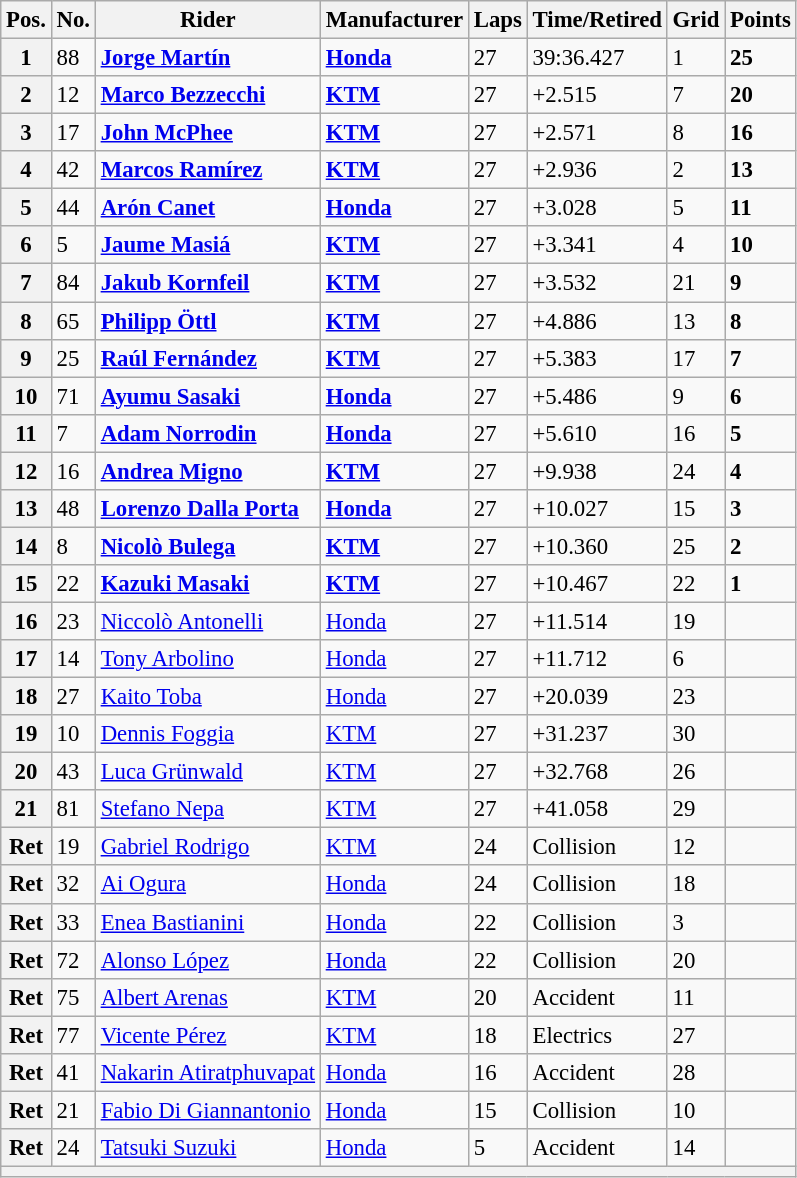<table class="wikitable" style="font-size: 95%;">
<tr>
<th>Pos.</th>
<th>No.</th>
<th>Rider</th>
<th>Manufacturer</th>
<th>Laps</th>
<th>Time/Retired</th>
<th>Grid</th>
<th>Points</th>
</tr>
<tr>
<th>1</th>
<td>88</td>
<td> <strong><a href='#'>Jorge Martín</a></strong></td>
<td><strong><a href='#'>Honda</a></strong></td>
<td>27</td>
<td>39:36.427</td>
<td>1</td>
<td><strong>25</strong></td>
</tr>
<tr>
<th>2</th>
<td>12</td>
<td> <strong><a href='#'>Marco Bezzecchi</a></strong></td>
<td><strong><a href='#'>KTM</a></strong></td>
<td>27</td>
<td>+2.515</td>
<td>7</td>
<td><strong>20</strong></td>
</tr>
<tr>
<th>3</th>
<td>17</td>
<td> <strong><a href='#'>John McPhee</a></strong></td>
<td><strong><a href='#'>KTM</a></strong></td>
<td>27</td>
<td>+2.571</td>
<td>8</td>
<td><strong>16</strong></td>
</tr>
<tr>
<th>4</th>
<td>42</td>
<td> <strong><a href='#'>Marcos Ramírez</a></strong></td>
<td><strong><a href='#'>KTM</a></strong></td>
<td>27</td>
<td>+2.936</td>
<td>2</td>
<td><strong>13</strong></td>
</tr>
<tr>
<th>5</th>
<td>44</td>
<td> <strong><a href='#'>Arón Canet</a></strong></td>
<td><strong><a href='#'>Honda</a></strong></td>
<td>27</td>
<td>+3.028</td>
<td>5</td>
<td><strong>11</strong></td>
</tr>
<tr>
<th>6</th>
<td>5</td>
<td> <strong><a href='#'>Jaume Masiá</a></strong></td>
<td><strong><a href='#'>KTM</a></strong></td>
<td>27</td>
<td>+3.341</td>
<td>4</td>
<td><strong>10</strong></td>
</tr>
<tr>
<th>7</th>
<td>84</td>
<td> <strong><a href='#'>Jakub Kornfeil</a></strong></td>
<td><strong><a href='#'>KTM</a></strong></td>
<td>27</td>
<td>+3.532</td>
<td>21</td>
<td><strong>9</strong></td>
</tr>
<tr>
<th>8</th>
<td>65</td>
<td> <strong><a href='#'>Philipp Öttl</a></strong></td>
<td><strong><a href='#'>KTM</a></strong></td>
<td>27</td>
<td>+4.886</td>
<td>13</td>
<td><strong>8</strong></td>
</tr>
<tr>
<th>9</th>
<td>25</td>
<td> <strong><a href='#'>Raúl Fernández</a></strong></td>
<td><strong><a href='#'>KTM</a></strong></td>
<td>27</td>
<td>+5.383</td>
<td>17</td>
<td><strong>7</strong></td>
</tr>
<tr>
<th>10</th>
<td>71</td>
<td> <strong><a href='#'>Ayumu Sasaki</a></strong></td>
<td><strong><a href='#'>Honda</a></strong></td>
<td>27</td>
<td>+5.486</td>
<td>9</td>
<td><strong>6</strong></td>
</tr>
<tr>
<th>11</th>
<td>7</td>
<td> <strong><a href='#'>Adam Norrodin</a></strong></td>
<td><strong><a href='#'>Honda</a></strong></td>
<td>27</td>
<td>+5.610</td>
<td>16</td>
<td><strong>5</strong></td>
</tr>
<tr>
<th>12</th>
<td>16</td>
<td> <strong><a href='#'>Andrea Migno</a></strong></td>
<td><strong><a href='#'>KTM</a></strong></td>
<td>27</td>
<td>+9.938</td>
<td>24</td>
<td><strong>4</strong></td>
</tr>
<tr>
<th>13</th>
<td>48</td>
<td> <strong><a href='#'>Lorenzo Dalla Porta</a></strong></td>
<td><strong><a href='#'>Honda</a></strong></td>
<td>27</td>
<td>+10.027</td>
<td>15</td>
<td><strong>3</strong></td>
</tr>
<tr>
<th>14</th>
<td>8</td>
<td> <strong><a href='#'>Nicolò Bulega</a></strong></td>
<td><strong><a href='#'>KTM</a></strong></td>
<td>27</td>
<td>+10.360</td>
<td>25</td>
<td><strong>2</strong></td>
</tr>
<tr>
<th>15</th>
<td>22</td>
<td> <strong><a href='#'>Kazuki Masaki</a></strong></td>
<td><strong><a href='#'>KTM</a></strong></td>
<td>27</td>
<td>+10.467</td>
<td>22</td>
<td><strong>1</strong></td>
</tr>
<tr>
<th>16</th>
<td>23</td>
<td> <a href='#'>Niccolò Antonelli</a></td>
<td><a href='#'>Honda</a></td>
<td>27</td>
<td>+11.514</td>
<td>19</td>
<td></td>
</tr>
<tr>
<th>17</th>
<td>14</td>
<td> <a href='#'>Tony Arbolino</a></td>
<td><a href='#'>Honda</a></td>
<td>27</td>
<td>+11.712</td>
<td>6</td>
<td></td>
</tr>
<tr>
<th>18</th>
<td>27</td>
<td> <a href='#'>Kaito Toba</a></td>
<td><a href='#'>Honda</a></td>
<td>27</td>
<td>+20.039</td>
<td>23</td>
<td></td>
</tr>
<tr>
<th>19</th>
<td>10</td>
<td> <a href='#'>Dennis Foggia</a></td>
<td><a href='#'>KTM</a></td>
<td>27</td>
<td>+31.237</td>
<td>30</td>
<td></td>
</tr>
<tr>
<th>20</th>
<td>43</td>
<td> <a href='#'>Luca Grünwald</a></td>
<td><a href='#'>KTM</a></td>
<td>27</td>
<td>+32.768</td>
<td>26</td>
<td></td>
</tr>
<tr>
<th>21</th>
<td>81</td>
<td> <a href='#'>Stefano Nepa</a></td>
<td><a href='#'>KTM</a></td>
<td>27</td>
<td>+41.058</td>
<td>29</td>
<td></td>
</tr>
<tr>
<th>Ret</th>
<td>19</td>
<td> <a href='#'>Gabriel Rodrigo</a></td>
<td><a href='#'>KTM</a></td>
<td>24</td>
<td>Collision</td>
<td>12</td>
<td></td>
</tr>
<tr>
<th>Ret</th>
<td>32</td>
<td> <a href='#'>Ai Ogura</a></td>
<td><a href='#'>Honda</a></td>
<td>24</td>
<td>Collision</td>
<td>18</td>
<td></td>
</tr>
<tr>
<th>Ret</th>
<td>33</td>
<td> <a href='#'>Enea Bastianini</a></td>
<td><a href='#'>Honda</a></td>
<td>22</td>
<td>Collision</td>
<td>3</td>
<td></td>
</tr>
<tr>
<th>Ret</th>
<td>72</td>
<td> <a href='#'>Alonso López</a></td>
<td><a href='#'>Honda</a></td>
<td>22</td>
<td>Collision</td>
<td>20</td>
<td></td>
</tr>
<tr>
<th>Ret</th>
<td>75</td>
<td> <a href='#'>Albert Arenas</a></td>
<td><a href='#'>KTM</a></td>
<td>20</td>
<td>Accident</td>
<td>11</td>
<td></td>
</tr>
<tr>
<th>Ret</th>
<td>77</td>
<td> <a href='#'>Vicente Pérez</a></td>
<td><a href='#'>KTM</a></td>
<td>18</td>
<td>Electrics</td>
<td>27</td>
<td></td>
</tr>
<tr>
<th>Ret</th>
<td>41</td>
<td> <a href='#'>Nakarin Atiratphuvapat</a></td>
<td><a href='#'>Honda</a></td>
<td>16</td>
<td>Accident</td>
<td>28</td>
<td></td>
</tr>
<tr>
<th>Ret</th>
<td>21</td>
<td> <a href='#'>Fabio Di Giannantonio</a></td>
<td><a href='#'>Honda</a></td>
<td>15</td>
<td>Collision</td>
<td>10</td>
<td></td>
</tr>
<tr>
<th>Ret</th>
<td>24</td>
<td> <a href='#'>Tatsuki Suzuki</a></td>
<td><a href='#'>Honda</a></td>
<td>5</td>
<td>Accident</td>
<td>14</td>
<td></td>
</tr>
<tr>
<th colspan=8></th>
</tr>
</table>
